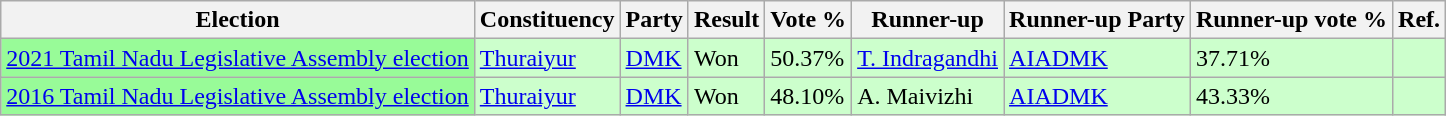<table class="wikitable">
<tr>
<th>Election</th>
<th>Constituency</th>
<th>Party</th>
<th>Result</th>
<th>Vote %</th>
<th>Runner-up</th>
<th>Runner-up Party</th>
<th>Runner-up vote %</th>
<th>Ref.</th>
</tr>
<tr style="background:#cfc;">
<td bgcolor=#98FB98><a href='#'>2021 Tamil Nadu Legislative Assembly election</a></td>
<td><a href='#'>Thuraiyur</a></td>
<td><a href='#'>DMK</a></td>
<td>Won</td>
<td>50.37%</td>
<td><a href='#'>T. Indragandhi</a></td>
<td><a href='#'>AIADMK</a></td>
<td>37.71%</td>
<td></td>
</tr>
<tr style="background:#cfc;">
<td bgcolor=#98FB98><a href='#'>2016 Tamil Nadu Legislative Assembly election</a></td>
<td><a href='#'>Thuraiyur</a></td>
<td><a href='#'>DMK</a></td>
<td>Won</td>
<td>48.10%</td>
<td>A. Maivizhi</td>
<td><a href='#'>AIADMK</a></td>
<td>43.33%</td>
<td></td>
</tr>
</table>
